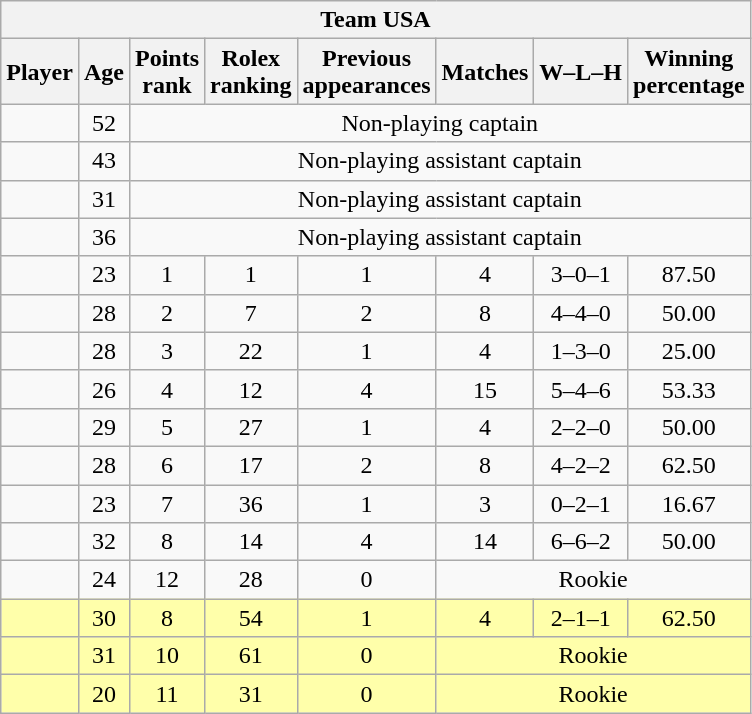<table class="wikitable sortable" style="text-align:center">
<tr>
<th colspan=8> Team USA</th>
</tr>
<tr>
<th>Player</th>
<th>Age</th>
<th data-sort-type="number">Points<br>rank</th>
<th data-sort-type="number">Rolex<br>ranking</th>
<th data-sort-type="number">Previous<br>appearances</th>
<th data-sort-type="number">Matches</th>
<th data-sort-type="number">W–L–H</th>
<th data-sort-type="number">Winning<br>percentage</th>
</tr>
<tr>
<td align=left></td>
<td>52</td>
<td colspan=6>Non-playing captain</td>
</tr>
<tr>
<td align=left></td>
<td>43</td>
<td colspan=6>Non-playing assistant captain</td>
</tr>
<tr>
<td align=left></td>
<td>31</td>
<td colspan=6>Non-playing assistant captain</td>
</tr>
<tr>
<td align=left></td>
<td>36</td>
<td colspan=6>Non-playing assistant captain</td>
</tr>
<tr>
<td align=left></td>
<td>23</td>
<td>1</td>
<td>1</td>
<td>1</td>
<td>4</td>
<td>3–0–1</td>
<td>87.50</td>
</tr>
<tr>
<td align=left></td>
<td>28</td>
<td>2</td>
<td>7</td>
<td>2</td>
<td>8</td>
<td>4–4–0</td>
<td>50.00</td>
</tr>
<tr>
<td align=left></td>
<td>28</td>
<td>3</td>
<td>22</td>
<td>1</td>
<td>4</td>
<td>1–3–0</td>
<td>25.00</td>
</tr>
<tr>
<td align=left></td>
<td>26</td>
<td>4</td>
<td>12</td>
<td>4</td>
<td>15</td>
<td>5–4–6</td>
<td>53.33</td>
</tr>
<tr>
<td align=left></td>
<td>29</td>
<td>5</td>
<td>27</td>
<td>1</td>
<td>4</td>
<td>2–2–0</td>
<td>50.00</td>
</tr>
<tr>
<td align=left></td>
<td>28</td>
<td>6</td>
<td>17</td>
<td>2</td>
<td>8</td>
<td>4–2–2</td>
<td>62.50</td>
</tr>
<tr>
<td align=left></td>
<td>23</td>
<td>7</td>
<td>36</td>
<td>1</td>
<td>3</td>
<td>0–2–1</td>
<td>16.67</td>
</tr>
<tr>
<td align=left></td>
<td>32</td>
<td>8</td>
<td>14</td>
<td>4</td>
<td>14</td>
<td>6–6–2</td>
<td>50.00</td>
</tr>
<tr>
<td align=left></td>
<td>24</td>
<td>12</td>
<td>28</td>
<td>0</td>
<td colspan=3>Rookie</td>
</tr>
<tr style="background:#ffa;">
<td align=left></td>
<td>30</td>
<td>8</td>
<td>54</td>
<td>1</td>
<td>4</td>
<td>2–1–1</td>
<td>62.50</td>
</tr>
<tr style="background:#ffa;">
<td align=left></td>
<td>31</td>
<td>10</td>
<td>61</td>
<td>0</td>
<td colspan=3>Rookie</td>
</tr>
<tr style="background:#ffa;">
<td align=left></td>
<td>20</td>
<td>11</td>
<td>31</td>
<td>0</td>
<td colspan=3>Rookie</td>
</tr>
</table>
